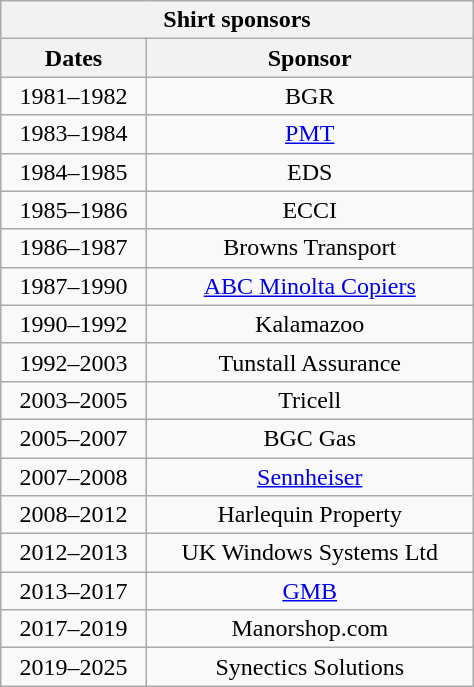<table class="wikitable collapsible collapsed plainrowheaders" style="width: 25%; text-align: center; margin-left:1em; float: left">
<tr>
<th colspan=2>Shirt sponsors</th>
</tr>
<tr>
<th scope=col>Dates</th>
<th scope=col>Sponsor</th>
</tr>
<tr>
<td>1981–1982</td>
<td>BGR</td>
</tr>
<tr>
<td>1983–1984</td>
<td><a href='#'>PMT</a></td>
</tr>
<tr>
<td>1984–1985</td>
<td>EDS</td>
</tr>
<tr>
<td>1985–1986</td>
<td>ECCI</td>
</tr>
<tr>
<td>1986–1987</td>
<td>Browns Transport</td>
</tr>
<tr>
<td>1987–1990</td>
<td><a href='#'>ABC Minolta Copiers</a></td>
</tr>
<tr>
<td>1990–1992</td>
<td>Kalamazoo</td>
</tr>
<tr>
<td>1992–2003</td>
<td>Tunstall Assurance</td>
</tr>
<tr>
<td>2003–2005</td>
<td>Tricell</td>
</tr>
<tr>
<td>2005–2007</td>
<td>BGC Gas</td>
</tr>
<tr>
<td>2007–2008</td>
<td><a href='#'>Sennheiser</a></td>
</tr>
<tr>
<td>2008–2012</td>
<td>Harlequin Property</td>
</tr>
<tr>
<td>2012–2013</td>
<td>UK Windows Systems Ltd</td>
</tr>
<tr>
<td>2013–2017</td>
<td><a href='#'>GMB</a></td>
</tr>
<tr>
<td>2017–2019</td>
<td>Manorshop.com</td>
</tr>
<tr>
<td>2019–2025</td>
<td>Synectics Solutions</td>
</tr>
</table>
